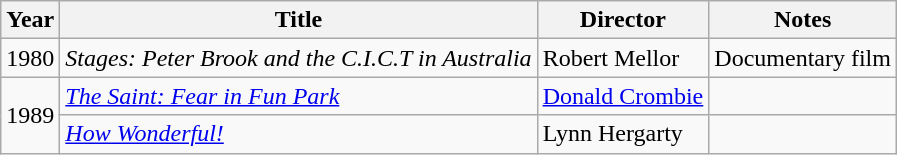<table class="wikitable">
<tr>
<th>Year</th>
<th>Title</th>
<th>Director</th>
<th>Notes</th>
</tr>
<tr>
<td>1980</td>
<td><em>Stages: Peter Brook and the C.I.C.T in Australia</em></td>
<td>Robert Mellor</td>
<td>Documentary film</td>
</tr>
<tr>
<td rowspan=2>1989</td>
<td><em><a href='#'>The Saint: Fear in Fun Park</a></em></td>
<td><a href='#'>Donald Crombie</a></td>
<td></td>
</tr>
<tr>
<td><em><a href='#'>How Wonderful!</a></em></td>
<td>Lynn Hergarty</td>
<td></td>
</tr>
</table>
